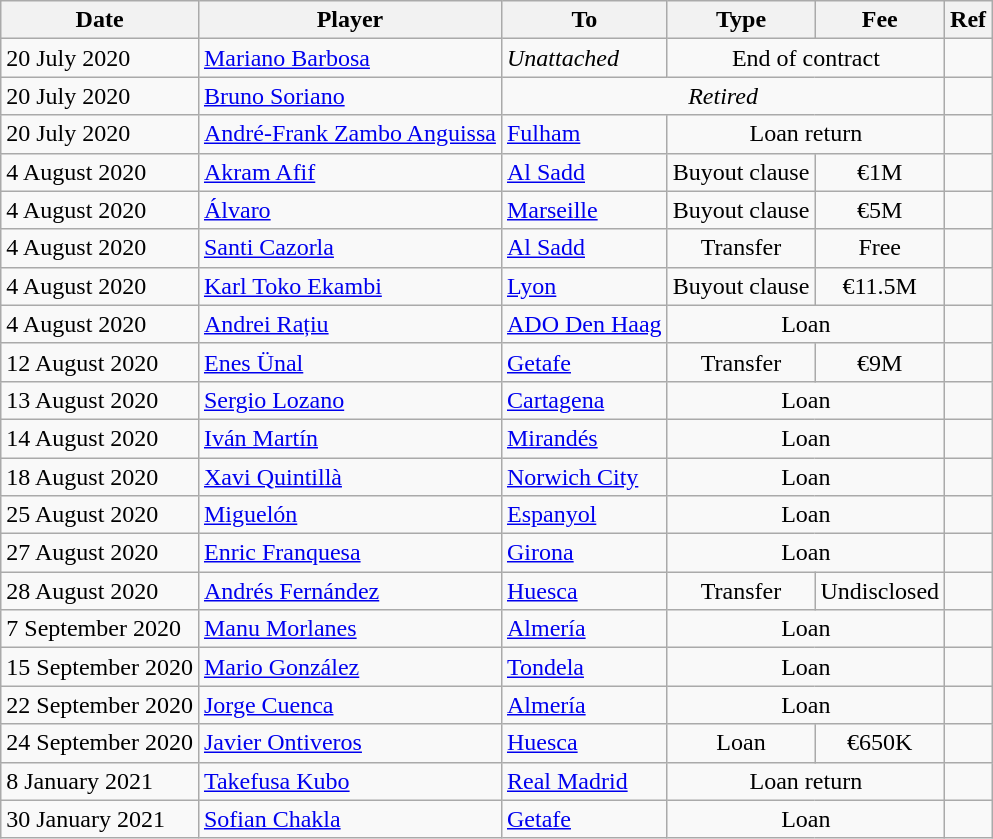<table class="wikitable">
<tr>
<th>Date</th>
<th>Player</th>
<th>To</th>
<th>Type</th>
<th>Fee</th>
<th>Ref</th>
</tr>
<tr>
<td>20 July 2020</td>
<td> <a href='#'>Mariano Barbosa</a></td>
<td><em>Unattached</em></td>
<td align=center colspan=2>End of contract</td>
<td align=center></td>
</tr>
<tr>
<td>20 July 2020</td>
<td> <a href='#'>Bruno Soriano</a></td>
<td colspan=3 align=center><em>Retired</em></td>
<td></td>
</tr>
<tr>
<td>20 July 2020</td>
<td> <a href='#'>André-Frank Zambo Anguissa</a></td>
<td> <a href='#'>Fulham</a></td>
<td align=center colspan=2>Loan return</td>
<td align=center></td>
</tr>
<tr>
<td>4 August 2020</td>
<td> <a href='#'>Akram Afif</a></td>
<td> <a href='#'>Al Sadd</a></td>
<td align=center>Buyout clause</td>
<td align=center>€1M</td>
<td align=center></td>
</tr>
<tr>
<td>4 August 2020</td>
<td> <a href='#'>Álvaro</a></td>
<td> <a href='#'>Marseille</a></td>
<td align=center>Buyout clause</td>
<td align=center>€5M</td>
<td align=center></td>
</tr>
<tr>
<td>4 August 2020</td>
<td> <a href='#'>Santi Cazorla</a></td>
<td> <a href='#'>Al Sadd</a></td>
<td align=center>Transfer</td>
<td align=center>Free</td>
<td align=center></td>
</tr>
<tr>
<td>4 August 2020</td>
<td> <a href='#'>Karl Toko Ekambi</a></td>
<td> <a href='#'>Lyon</a></td>
<td align=center>Buyout clause</td>
<td align=center>€11.5M</td>
<td align=center></td>
</tr>
<tr>
<td>4 August 2020</td>
<td> <a href='#'>Andrei Rațiu</a></td>
<td> <a href='#'>ADO Den Haag</a></td>
<td align=center colspan=2>Loan</td>
<td align=center></td>
</tr>
<tr>
<td>12 August 2020</td>
<td> <a href='#'>Enes Ünal</a></td>
<td><a href='#'>Getafe</a></td>
<td align=center>Transfer</td>
<td align=center>€9M</td>
<td align=center></td>
</tr>
<tr>
<td>13 August 2020</td>
<td> <a href='#'>Sergio Lozano</a></td>
<td><a href='#'>Cartagena</a></td>
<td align=center colspan=2>Loan</td>
<td align=center></td>
</tr>
<tr>
<td>14 August 2020</td>
<td> <a href='#'>Iván Martín</a></td>
<td><a href='#'>Mirandés</a></td>
<td align=center colspan=2>Loan</td>
<td align=center></td>
</tr>
<tr>
<td>18 August 2020</td>
<td> <a href='#'>Xavi Quintillà</a></td>
<td> <a href='#'>Norwich City</a></td>
<td align=center colspan=2>Loan</td>
<td align=center></td>
</tr>
<tr>
<td>25 August 2020</td>
<td> <a href='#'>Miguelón</a></td>
<td><a href='#'>Espanyol</a></td>
<td align=center colspan=2>Loan</td>
<td align=center></td>
</tr>
<tr>
<td>27 August 2020</td>
<td> <a href='#'>Enric Franquesa</a></td>
<td><a href='#'>Girona</a></td>
<td align=center colspan=2>Loan</td>
<td align=center></td>
</tr>
<tr>
<td>28 August 2020</td>
<td> <a href='#'>Andrés Fernández</a></td>
<td><a href='#'>Huesca</a></td>
<td align=center>Transfer</td>
<td align=center>Undisclosed</td>
<td align=center></td>
</tr>
<tr>
<td>7 September 2020</td>
<td> <a href='#'>Manu Morlanes</a></td>
<td><a href='#'>Almería</a></td>
<td align=center colspan=2>Loan</td>
<td align=center></td>
</tr>
<tr>
<td>15 September 2020</td>
<td> <a href='#'>Mario González</a></td>
<td> <a href='#'>Tondela</a></td>
<td align=center colspan=2>Loan</td>
<td align=center></td>
</tr>
<tr>
<td>22 September 2020</td>
<td> <a href='#'>Jorge Cuenca</a></td>
<td><a href='#'>Almería</a></td>
<td align=center colspan=2>Loan</td>
<td align=center></td>
</tr>
<tr>
<td>24 September 2020</td>
<td> <a href='#'>Javier Ontiveros</a></td>
<td><a href='#'>Huesca</a></td>
<td align=center>Loan</td>
<td align=center>€650K</td>
<td align=center></td>
</tr>
<tr>
<td>8 January 2021</td>
<td> <a href='#'>Takefusa Kubo</a></td>
<td><a href='#'>Real Madrid</a></td>
<td align=center colspan=2>Loan return</td>
<td align=center></td>
</tr>
<tr>
<td>30 January 2021</td>
<td> <a href='#'>Sofian Chakla</a></td>
<td><a href='#'>Getafe</a></td>
<td align=center colspan=2>Loan</td>
<td align=center></td>
</tr>
</table>
